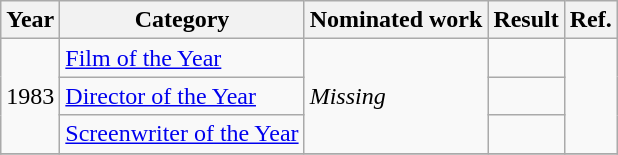<table class="wikitable sortable">
<tr>
<th>Year</th>
<th>Category</th>
<th>Nominated work</th>
<th>Result</th>
<th>Ref.</th>
</tr>
<tr>
<td rowspan="3">1983</td>
<td><a href='#'>Film of the Year</a></td>
<td rowspan="3"><em>Missing</em></td>
<td></td>
<td rowspan="3"></td>
</tr>
<tr>
<td><a href='#'>Director of the Year</a></td>
<td></td>
</tr>
<tr>
<td><a href='#'>Screenwriter of the Year</a></td>
<td></td>
</tr>
<tr>
</tr>
</table>
